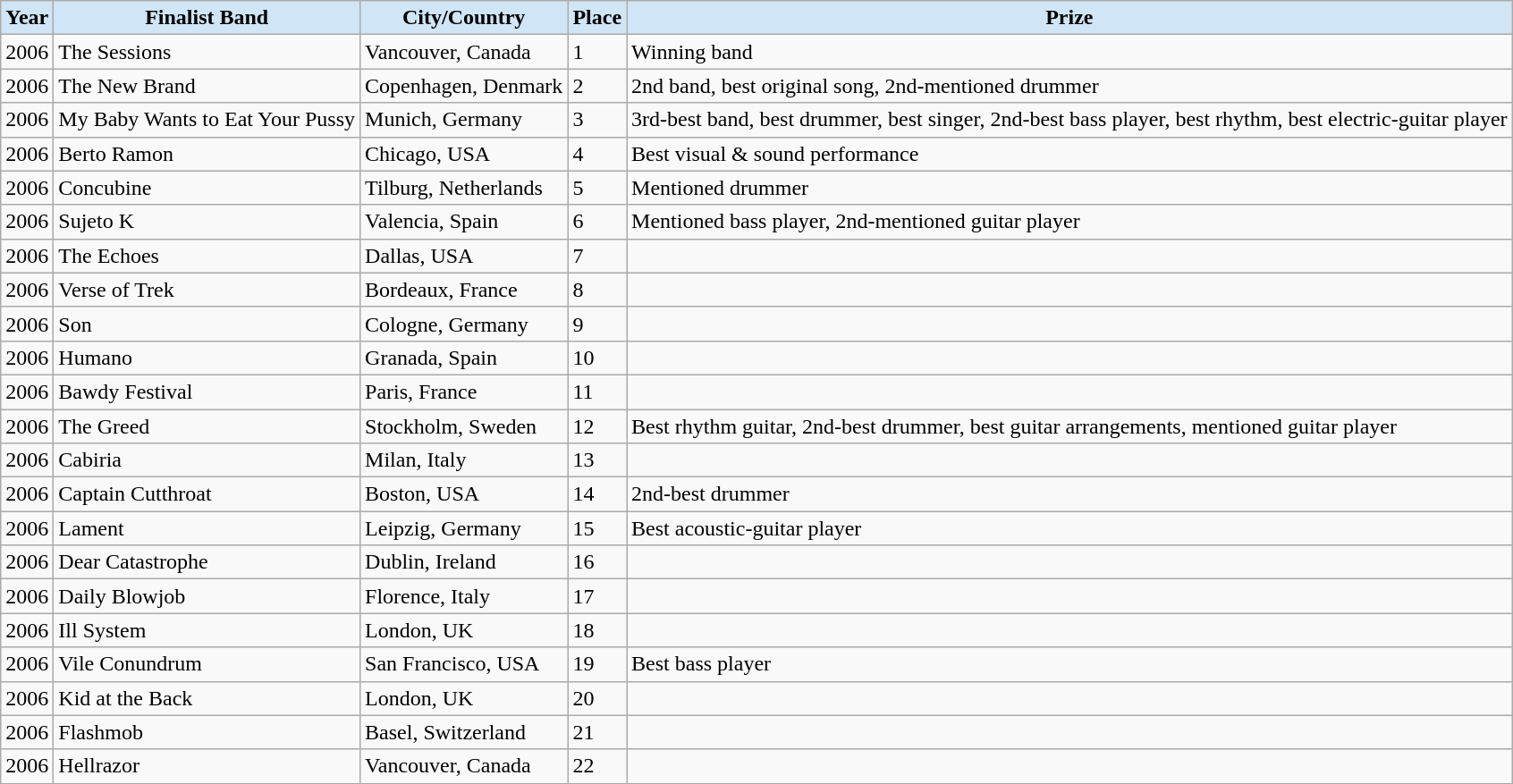<table class="wikitable collapsible">
<tr>
<th style="background:#d0e5f5">Year</th>
<th style="background:#d0e5f5">Finalist Band</th>
<th style="background:#d0e5f5">City/Country</th>
<th style="background:#d0e5f5">Place</th>
<th style="background:#d0e5f5">Prize</th>
</tr>
<tr>
<td>2006</td>
<td>The Sessions</td>
<td>Vancouver, Canada</td>
<td>1</td>
<td>Winning band</td>
</tr>
<tr>
<td>2006</td>
<td>The New Brand</td>
<td>Copenhagen, Denmark</td>
<td>2</td>
<td>2nd band, best original song, 2nd-mentioned drummer</td>
</tr>
<tr>
<td>2006</td>
<td>My Baby Wants to Eat Your Pussy</td>
<td>Munich, Germany</td>
<td>3</td>
<td>3rd-best band, best drummer, best singer, 2nd-best bass player, best rhythm, best electric-guitar player</td>
</tr>
<tr>
<td>2006</td>
<td>Berto Ramon</td>
<td>Chicago, USA</td>
<td>4</td>
<td>Best visual & sound performance</td>
</tr>
<tr>
<td>2006</td>
<td>Concubine</td>
<td>Tilburg, Netherlands</td>
<td>5</td>
<td>Mentioned drummer</td>
</tr>
<tr>
<td>2006</td>
<td>Sujeto K</td>
<td>Valencia, Spain</td>
<td>6</td>
<td>Mentioned bass player, 2nd-mentioned guitar player</td>
</tr>
<tr>
<td>2006</td>
<td>The Echoes</td>
<td>Dallas, USA</td>
<td>7</td>
<td></td>
</tr>
<tr>
<td>2006</td>
<td>Verse of Trek</td>
<td>Bordeaux, France</td>
<td>8</td>
<td></td>
</tr>
<tr>
<td>2006</td>
<td>Son</td>
<td>Cologne, Germany</td>
<td>9</td>
<td></td>
</tr>
<tr>
<td>2006</td>
<td>Humano</td>
<td>Granada, Spain</td>
<td>10</td>
<td></td>
</tr>
<tr>
<td>2006</td>
<td>Bawdy Festival</td>
<td>Paris, France</td>
<td>11</td>
<td></td>
</tr>
<tr>
<td>2006</td>
<td>The Greed</td>
<td>Stockholm, Sweden</td>
<td>12</td>
<td>Best rhythm guitar, 2nd-best drummer, best guitar arrangements, mentioned guitar player</td>
</tr>
<tr>
<td>2006</td>
<td>Cabiria</td>
<td>Milan, Italy</td>
<td>13</td>
<td></td>
</tr>
<tr>
<td>2006</td>
<td>Captain Cutthroat</td>
<td>Boston, USA</td>
<td>14</td>
<td>2nd-best drummer</td>
</tr>
<tr>
<td>2006</td>
<td>Lament</td>
<td>Leipzig, Germany</td>
<td>15</td>
<td>Best acoustic-guitar player</td>
</tr>
<tr>
<td>2006</td>
<td>Dear Catastrophe</td>
<td>Dublin, Ireland</td>
<td>16</td>
<td></td>
</tr>
<tr>
<td>2006</td>
<td>Daily Blowjob</td>
<td>Florence, Italy</td>
<td>17</td>
<td></td>
</tr>
<tr>
<td>2006</td>
<td>Ill System</td>
<td>London, UK</td>
<td>18</td>
<td></td>
</tr>
<tr>
<td>2006</td>
<td>Vile Conundrum</td>
<td>San Francisco, USA</td>
<td>19</td>
<td>Best bass player</td>
</tr>
<tr>
<td>2006</td>
<td>Kid at the Back</td>
<td>London, UK</td>
<td>20</td>
<td></td>
</tr>
<tr>
<td>2006</td>
<td>Flashmob</td>
<td>Basel, Switzerland</td>
<td>21</td>
<td></td>
</tr>
<tr>
<td>2006</td>
<td>Hellrazor</td>
<td>Vancouver, Canada</td>
<td>22</td>
<td></td>
</tr>
</table>
